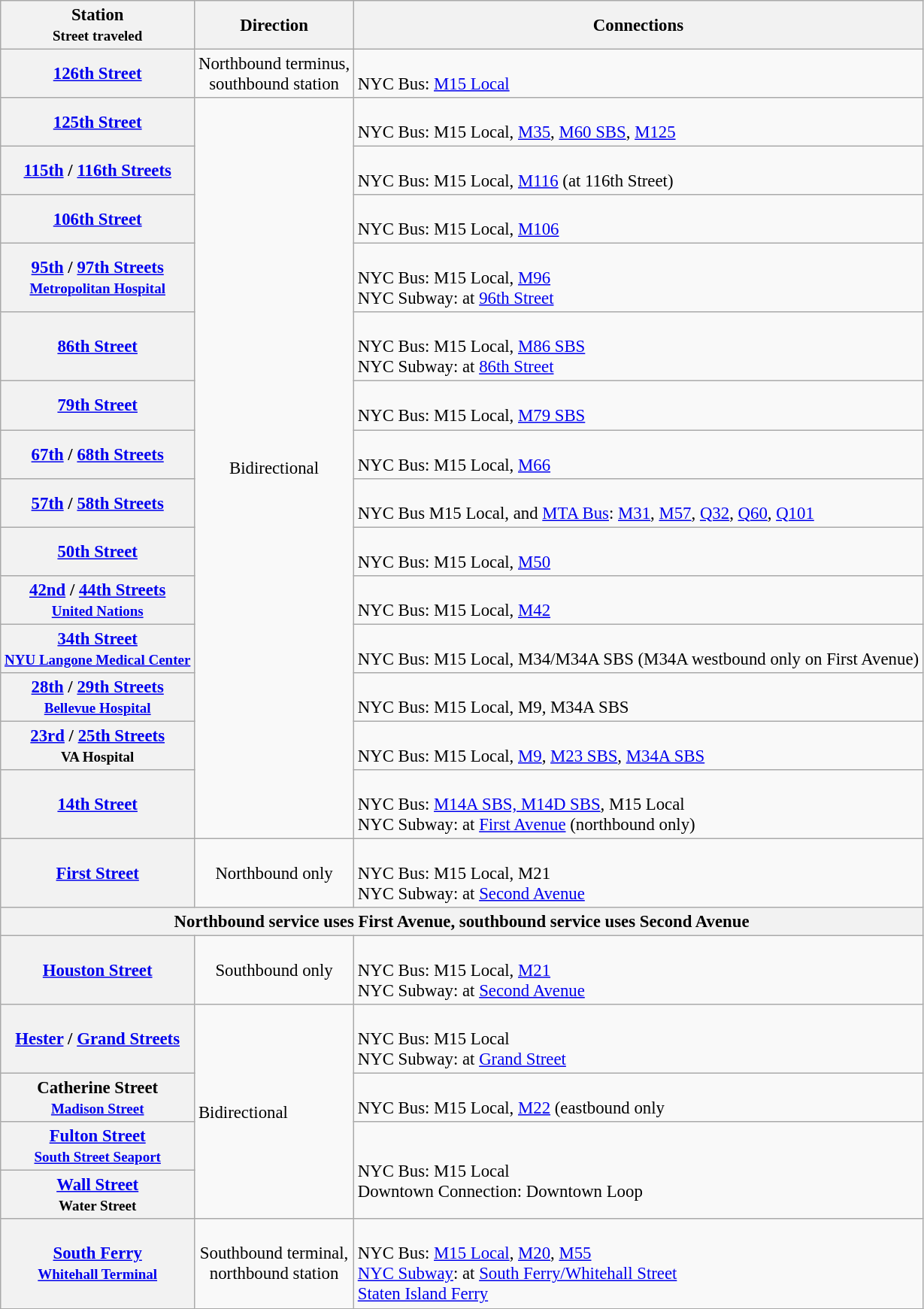<table class="wikitable collapsible" style="font-size: 95%;">
<tr>
<th>Station<br><small>Street traveled</small></th>
<th>Direction</th>
<th>Connections</th>
</tr>
<tr>
<th><a href='#'>126th Street</a></th>
<td style="text-align:center;">Northbound terminus,<br>southbound station</td>
<td><br>NYC Bus: <a href='#'>M15 Local</a></td>
</tr>
<tr>
<th><a href='#'>125th Street</a></th>
<td rowspan="14" style="text-align:center;">Bidirectional</td>
<td><br>NYC Bus: M15 Local, <a href='#'>M35</a>, <a href='#'>M60 SBS</a>, <a href='#'>M125</a></td>
</tr>
<tr>
<th><a href='#'>115th</a> / <a href='#'>116th Streets</a></th>
<td><br>NYC Bus: M15 Local, <a href='#'>M116</a> (at 116th Street)</td>
</tr>
<tr>
<th><a href='#'>106th Street</a></th>
<td><br>NYC Bus: M15 Local, <a href='#'>M106</a></td>
</tr>
<tr>
<th><a href='#'>95th</a> / <a href='#'>97th Streets</a><br><small><a href='#'>Metropolitan Hospital</a></small></th>
<td><br>NYC Bus: M15 Local, <a href='#'>M96</a><br>NYC Subway:  at <a href='#'>96th Street</a></td>
</tr>
<tr>
<th><a href='#'>86th Street</a></th>
<td><br>NYC Bus: M15 Local, <a href='#'>M86 SBS</a><br>NYC Subway:  at <a href='#'>86th Street</a></td>
</tr>
<tr>
<th><a href='#'>79th Street</a></th>
<td><br>NYC Bus: M15 Local, <a href='#'>M79 SBS</a></td>
</tr>
<tr>
<th><a href='#'>67th</a> / <a href='#'>68th Streets</a></th>
<td><br>NYC Bus: M15 Local, <a href='#'>M66</a></td>
</tr>
<tr>
<th><a href='#'>57th</a> / <a href='#'>58th Streets</a></th>
<td><br>NYC Bus M15 Local, and <a href='#'>MTA Bus</a>: <a href='#'>M31</a>, <a href='#'>M57</a>, <a href='#'>Q32</a>, <a href='#'>Q60</a>, <a href='#'>Q101</a></td>
</tr>
<tr>
<th><a href='#'>50th Street</a></th>
<td><br>NYC Bus: M15 Local, <a href='#'>M50</a></td>
</tr>
<tr>
<th><a href='#'>42nd</a> / <a href='#'>44th Streets</a><br><small><a href='#'>United Nations</a></small></th>
<td><br>NYC Bus: M15 Local, <a href='#'>M42</a></td>
</tr>
<tr>
<th><a href='#'>34th Street</a><br><small><a href='#'>NYU Langone Medical Center</a></small></th>
<td><br>NYC Bus: M15 Local, M34/M34A SBS (M34A westbound only on First Avenue)</td>
</tr>
<tr>
<th><a href='#'>28th</a> / <a href='#'>29th Streets</a><br><small><a href='#'>Bellevue Hospital</a></small></th>
<td><br>NYC Bus: M15 Local, M9, M34A SBS</td>
</tr>
<tr>
<th><a href='#'>23rd</a> / <a href='#'>25th Streets</a><br><small>VA Hospital</small></th>
<td><br>NYC Bus: M15 Local, <a href='#'>M9</a>, <a href='#'>M23 SBS</a>, <a href='#'>M34A SBS</a></td>
</tr>
<tr>
<th><a href='#'>14th Street</a></th>
<td><br>NYC Bus: <a href='#'>M14A SBS, M14D SBS</a>, M15 Local  <br>NYC Subway:  at <a href='#'>First Avenue</a> (northbound only)</td>
</tr>
<tr>
<th><a href='#'>First Street</a></th>
<td style="text-align:center;">Northbound only</td>
<td><br>NYC Bus: M15 Local, M21<br>NYC Subway:  at <a href='#'>Second Avenue</a></td>
</tr>
<tr>
<th colspan="3">Northbound service uses First Avenue, southbound service uses Second Avenue</th>
</tr>
<tr>
<th><a href='#'>Houston Street</a></th>
<td style="text-align:center;">Southbound only</td>
<td><br>NYC Bus: M15 Local, <a href='#'>M21</a><br>NYC Subway:  at <a href='#'>Second Avenue</a></td>
</tr>
<tr>
<th><a href='#'>Hester</a> / <a href='#'>Grand Streets</a></th>
<td rowspan="4">Bidirectional</td>
<td><br>NYC Bus: M15 Local<br> NYC Subway:  at <a href='#'>Grand Street</a></td>
</tr>
<tr>
<th>Catherine Street <br><small><a href='#'>Madison Street</a></small></th>
<td><br>NYC Bus: M15 Local, <a href='#'>M22</a> (eastbound only</td>
</tr>
<tr>
<th><a href='#'>Fulton Street</a> <br><small><a href='#'>South Street Seaport</a></small></th>
<td rowspan="2"><br>NYC Bus: M15 Local<br> Downtown Connection: Downtown Loop</td>
</tr>
<tr>
<th><a href='#'>Wall Street</a> <br><small>Water Street</small></th>
</tr>
<tr>
<th><a href='#'>South Ferry</a><br><small><a href='#'>Whitehall Terminal</a></small></th>
<td style="text-align:center;">Southbound terminal,<br>northbound station</td>
<td><br>NYC Bus: <a href='#'>M15 Local</a>, <a href='#'>M20</a>, <a href='#'>M55</a><br><a href='#'>NYC Subway</a>:  at <a href='#'>South Ferry/Whitehall Street</a><br><a href='#'>Staten Island Ferry</a></td>
</tr>
</table>
